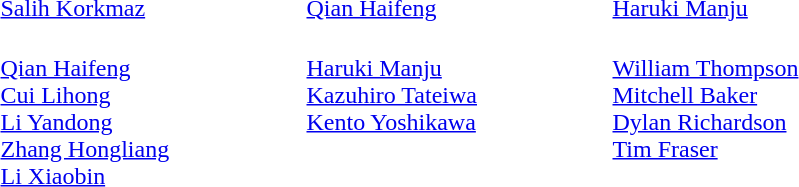<table>
<tr>
<td><a href='#'>Salih Korkmaz</a><br></td>
<td><a href='#'>Qian Haifeng</a><br></td>
<td><a href='#'>Haruki Manju</a><br></td>
</tr>
<tr>
<td width=200 valign=top><br><a href='#'>Qian Haifeng</a><br><a href='#'>Cui Lihong</a><br><a href='#'>Li Yandong</a><br><a href='#'>Zhang Hongliang</a><br><a href='#'>Li Xiaobin</a></td>
<td width=200 valign=top><br><a href='#'>Haruki Manju</a><br><a href='#'>Kazuhiro Tateiwa</a><br><a href='#'>Kento Yoshikawa</a></td>
<td width=200 valign=top><br><a href='#'>William Thompson</a><br><a href='#'>Mitchell Baker</a><br><a href='#'>Dylan Richardson</a><br><a href='#'>Tim Fraser</a></td>
</tr>
</table>
